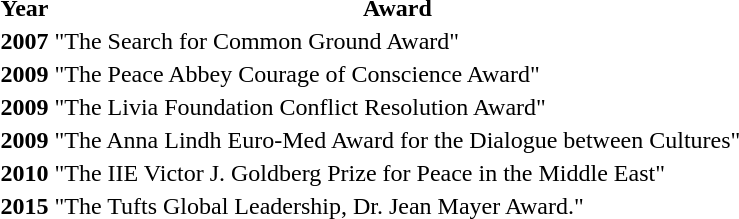<table>
<tr>
<th>Year</th>
<th>Award</th>
</tr>
<tr>
<th>2007</th>
<td>"The Search for Common Ground Award" </td>
</tr>
<tr>
<th>2009</th>
<td>"The Peace Abbey Courage of Conscience Award" </td>
</tr>
<tr>
<th>2009</th>
<td>"The Livia Foundation Conflict Resolution Award" </td>
</tr>
<tr>
<th>2009</th>
<td>"The Anna Lindh Euro-Med Award for the Dialogue between Cultures" </td>
</tr>
<tr>
<th>2010</th>
<td>"The IIE Victor J. Goldberg Prize for Peace in the Middle East" </td>
</tr>
<tr>
<th>2015</th>
<td>"The Tufts Global Leadership, Dr. Jean Mayer Award."</td>
</tr>
</table>
